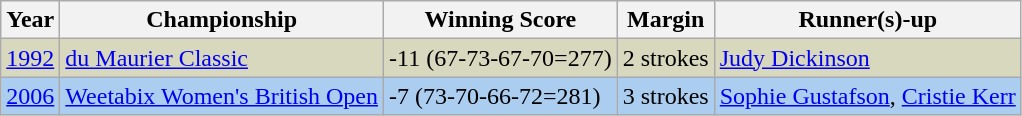<table class="wikitable">
<tr>
<th>Year</th>
<th>Championship</th>
<th>Winning Score</th>
<th>Margin</th>
<th>Runner(s)-up</th>
</tr>
<tr style="background:#D8D8BF;">
<td><a href='#'>1992</a></td>
<td><a href='#'>du Maurier Classic</a></td>
<td>-11 (67-73-67-70=277)</td>
<td>2 strokes</td>
<td> <a href='#'>Judy Dickinson</a></td>
</tr>
<tr style="background:#ABCDEF;">
<td><a href='#'>2006</a></td>
<td><a href='#'>Weetabix Women's British Open</a></td>
<td>-7 (73-70-66-72=281)</td>
<td>3 strokes</td>
<td> <a href='#'>Sophie Gustafson</a>,  <a href='#'>Cristie Kerr</a></td>
</tr>
</table>
